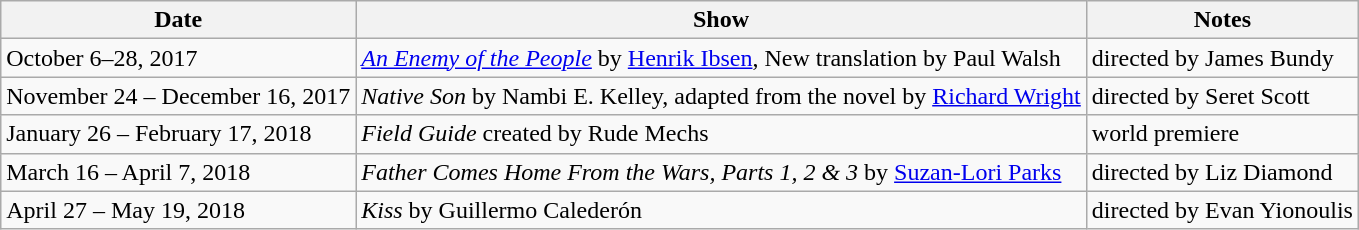<table class="wikitable">
<tr>
<th>Date</th>
<th>Show</th>
<th>Notes</th>
</tr>
<tr>
<td>October 6–28, 2017</td>
<td><em><a href='#'>An Enemy of the People</a></em> by <a href='#'>Henrik Ibsen</a>, New translation by Paul Walsh</td>
<td>directed by James Bundy</td>
</tr>
<tr>
<td>November 24 – December 16, 2017</td>
<td><em>Native Son</em> by Nambi E. Kelley, adapted from the novel by <a href='#'>Richard Wright</a></td>
<td>directed by Seret Scott</td>
</tr>
<tr>
<td>January 26 – February 17, 2018</td>
<td><em>Field Guide</em> created by Rude Mechs</td>
<td>world premiere</td>
</tr>
<tr>
<td>March 16 – April 7, 2018</td>
<td><em>Father Comes Home From the Wars, Parts 1, 2 & 3</em> by <a href='#'>Suzan-Lori Parks</a></td>
<td>directed by Liz Diamond</td>
</tr>
<tr>
<td>April 27 – May 19, 2018</td>
<td><em>Kiss</em> by Guillermo Calederón</td>
<td>directed by Evan Yionoulis</td>
</tr>
</table>
